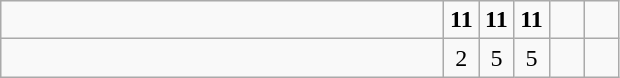<table class="wikitable">
<tr>
<td style="width:18em"><strong></strong></td>
<td align=center style="width:1em"><strong>11</strong></td>
<td align=center style="width:1em"><strong>11</strong></td>
<td align=center style="width:1em"><strong>11</strong></td>
<td align=center style="width:1em"></td>
<td align=center style="width:1em"></td>
</tr>
<tr>
<td style="width:18em"></td>
<td align=center style="width:1em">2</td>
<td align=center style="width:1em">5</td>
<td align=center style="width:1em">5</td>
<td align=center style="width:1em"></td>
<td align=center style="width:1em"></td>
</tr>
</table>
